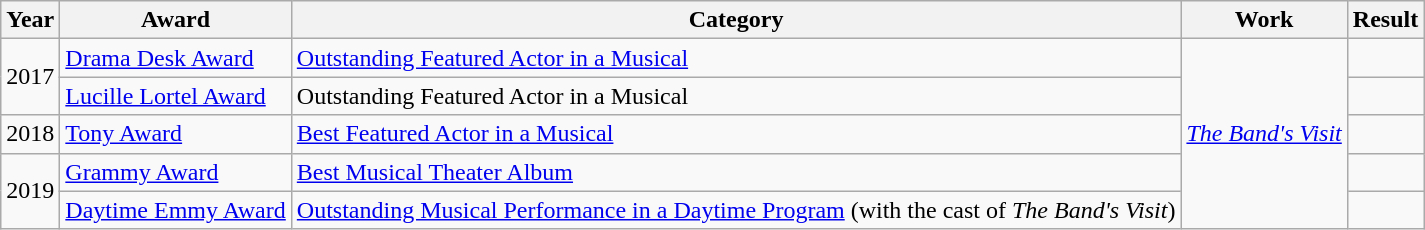<table class="wikitable">
<tr>
<th>Year</th>
<th>Award</th>
<th>Category</th>
<th>Work</th>
<th>Result</th>
</tr>
<tr>
<td rowspan="2">2017</td>
<td><a href='#'>Drama Desk Award</a></td>
<td><a href='#'>Outstanding Featured Actor in a Musical</a></td>
<td rowspan="5"><em><a href='#'>The Band's Visit</a></em></td>
<td></td>
</tr>
<tr>
<td><a href='#'>Lucille Lortel Award</a></td>
<td>Outstanding Featured Actor in a Musical</td>
<td></td>
</tr>
<tr>
<td>2018</td>
<td><a href='#'>Tony Award</a></td>
<td><a href='#'>Best Featured Actor in a Musical</a></td>
<td></td>
</tr>
<tr>
<td rowspan="2">2019</td>
<td><a href='#'>Grammy Award</a></td>
<td><a href='#'>Best Musical Theater Album</a></td>
<td></td>
</tr>
<tr>
<td><a href='#'>Daytime Emmy Award</a></td>
<td><a href='#'>Outstanding Musical Performance in a Daytime Program</a> (with the cast of <em>The Band's Visit</em>)</td>
<td></td>
</tr>
</table>
